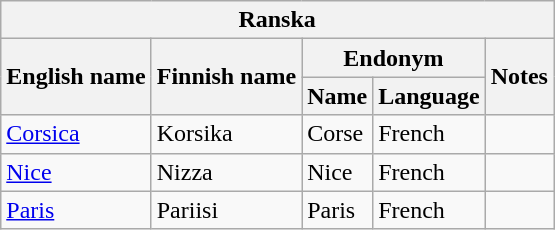<table class="wikitable sortable">
<tr>
<th colspan="5"> Ranska</th>
</tr>
<tr>
<th rowspan="2">English name</th>
<th rowspan="2">Finnish name</th>
<th colspan="2">Endonym</th>
<th rowspan="2">Notes</th>
</tr>
<tr>
<th>Name</th>
<th>Language</th>
</tr>
<tr>
<td><a href='#'>Corsica</a></td>
<td>Korsika</td>
<td>Corse</td>
<td>French</td>
<td></td>
</tr>
<tr>
<td><a href='#'>Nice</a></td>
<td>Nizza</td>
<td>Nice</td>
<td>French</td>
<td></td>
</tr>
<tr>
<td><a href='#'>Paris</a></td>
<td>Pariisi</td>
<td>Paris</td>
<td>French</td>
<td></td>
</tr>
</table>
